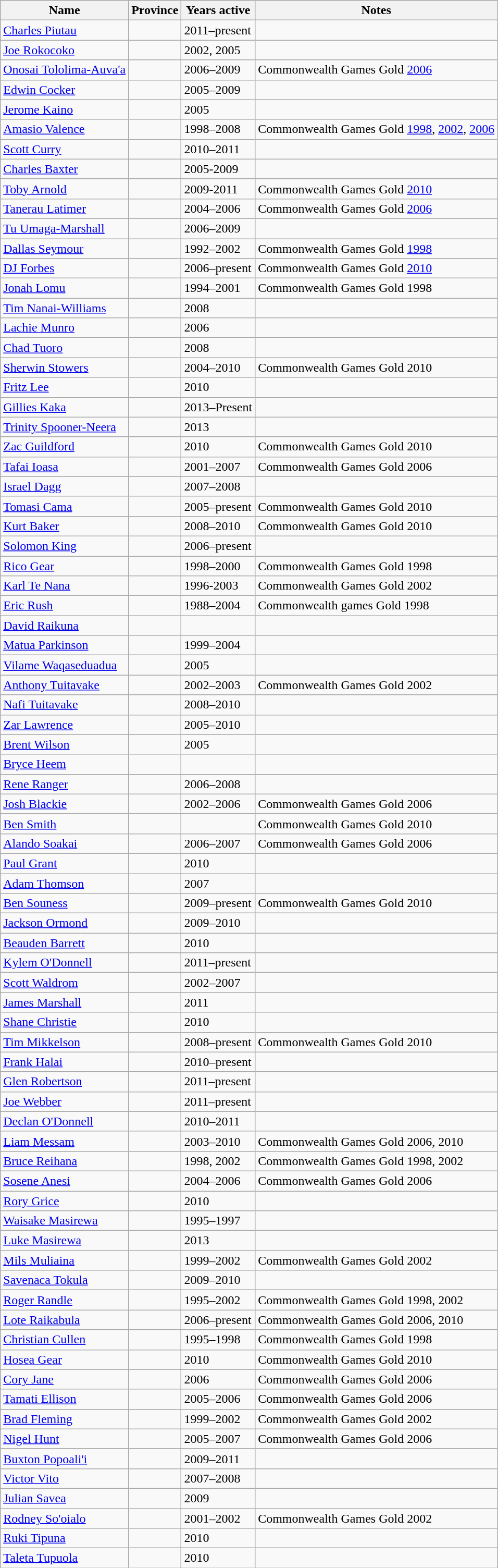<table class="wikitable sortable">
<tr>
<th>Name</th>
<th>Province</th>
<th>Years active</th>
<th>Notes</th>
</tr>
<tr>
<td><a href='#'>Charles Piutau</a></td>
<td></td>
<td>2011–present</td>
<td></td>
</tr>
<tr>
<td><a href='#'>Joe Rokocoko</a></td>
<td></td>
<td>2002, 2005</td>
<td></td>
</tr>
<tr>
<td><a href='#'>Onosai Tololima-Auva'a</a></td>
<td></td>
<td>2006–2009</td>
<td>Commonwealth Games Gold <a href='#'>2006</a></td>
</tr>
<tr>
<td><a href='#'>Edwin Cocker</a></td>
<td></td>
<td>2005–2009</td>
<td></td>
</tr>
<tr>
<td><a href='#'>Jerome Kaino</a></td>
<td></td>
<td>2005</td>
<td></td>
</tr>
<tr>
<td><a href='#'>Amasio Valence</a></td>
<td></td>
<td>1998–2008</td>
<td>Commonwealth Games Gold <a href='#'>1998</a>, <a href='#'>2002</a>, <a href='#'>2006</a></td>
</tr>
<tr>
<td><a href='#'>Scott Curry</a></td>
<td></td>
<td>2010–2011</td>
<td></td>
</tr>
<tr>
<td><a href='#'>Charles Baxter</a></td>
<td></td>
<td>2005-2009</td>
<td></td>
</tr>
<tr>
<td><a href='#'>Toby Arnold</a></td>
<td></td>
<td>2009-2011</td>
<td>Commonwealth Games Gold <a href='#'>2010</a></td>
</tr>
<tr>
<td><a href='#'>Tanerau Latimer</a></td>
<td></td>
<td>2004–2006</td>
<td>Commonwealth Games Gold <a href='#'>2006</a></td>
</tr>
<tr>
<td><a href='#'>Tu Umaga-Marshall</a></td>
<td></td>
<td>2006–2009</td>
<td></td>
</tr>
<tr>
<td><a href='#'>Dallas Seymour</a></td>
<td></td>
<td>1992–2002</td>
<td>Commonwealth Games Gold <a href='#'>1998</a></td>
</tr>
<tr>
<td><a href='#'>DJ Forbes</a></td>
<td></td>
<td>2006–present</td>
<td>Commonwealth Games Gold <a href='#'>2010</a></td>
</tr>
<tr>
<td><a href='#'>Jonah Lomu</a></td>
<td></td>
<td>1994–2001</td>
<td>Commonwealth Games Gold 1998</td>
</tr>
<tr>
<td><a href='#'>Tim Nanai-Williams</a></td>
<td></td>
<td>2008</td>
<td></td>
</tr>
<tr>
<td><a href='#'>Lachie Munro</a></td>
<td></td>
<td>2006</td>
<td></td>
</tr>
<tr>
<td><a href='#'>Chad Tuoro</a></td>
<td></td>
<td>2008</td>
<td></td>
</tr>
<tr>
<td><a href='#'>Sherwin Stowers</a></td>
<td></td>
<td>2004–2010</td>
<td>Commonwealth Games Gold 2010</td>
</tr>
<tr>
<td><a href='#'>Fritz Lee</a></td>
<td></td>
<td>2010</td>
<td></td>
</tr>
<tr>
<td><a href='#'>Gillies Kaka</a></td>
<td></td>
<td>2013–Present</td>
<td></td>
</tr>
<tr>
<td><a href='#'>Trinity Spooner-Neera</a></td>
<td></td>
<td>2013</td>
<td></td>
</tr>
<tr>
<td><a href='#'>Zac Guildford</a></td>
<td></td>
<td>2010</td>
<td>Commonwealth Games Gold 2010</td>
</tr>
<tr>
<td><a href='#'>Tafai Ioasa</a></td>
<td></td>
<td>2001–2007</td>
<td>Commonwealth Games Gold 2006</td>
</tr>
<tr>
<td><a href='#'>Israel Dagg</a></td>
<td></td>
<td>2007–2008</td>
<td></td>
</tr>
<tr>
<td><a href='#'>Tomasi Cama</a></td>
<td></td>
<td>2005–present</td>
<td>Commonwealth Games Gold 2010</td>
</tr>
<tr>
<td><a href='#'>Kurt Baker</a></td>
<td></td>
<td>2008–2010</td>
<td>Commonwealth Games Gold 2010</td>
</tr>
<tr>
<td><a href='#'>Solomon King</a></td>
<td></td>
<td>2006–present</td>
<td></td>
</tr>
<tr>
<td><a href='#'>Rico Gear</a></td>
<td></td>
<td>1998–2000</td>
<td>Commonwealth Games Gold 1998</td>
</tr>
<tr>
<td><a href='#'>Karl Te Nana</a></td>
<td></td>
<td>1996-2003</td>
<td>Commonwealth Games Gold 2002</td>
</tr>
<tr>
<td><a href='#'>Eric Rush</a></td>
<td></td>
<td>1988–2004</td>
<td>Commonwealth games Gold 1998</td>
</tr>
<tr>
<td><a href='#'>David Raikuna</a></td>
<td></td>
<td></td>
<td></td>
</tr>
<tr>
<td><a href='#'>Matua Parkinson</a></td>
<td></td>
<td>1999–2004</td>
<td></td>
</tr>
<tr>
<td><a href='#'>Vilame Waqaseduadua</a></td>
<td></td>
<td>2005</td>
<td></td>
</tr>
<tr>
<td><a href='#'>Anthony Tuitavake</a></td>
<td></td>
<td>2002–2003</td>
<td>Commonwealth Games Gold 2002</td>
</tr>
<tr>
<td><a href='#'>Nafi Tuitavake</a></td>
<td></td>
<td>2008–2010</td>
<td></td>
</tr>
<tr>
<td><a href='#'>Zar Lawrence</a></td>
<td></td>
<td>2005–2010</td>
<td></td>
</tr>
<tr>
<td><a href='#'>Brent Wilson</a></td>
<td></td>
<td>2005</td>
<td></td>
</tr>
<tr>
<td><a href='#'>Bryce Heem</a></td>
<td></td>
<td></td>
</tr>
<tr>
<td><a href='#'>Rene Ranger</a></td>
<td></td>
<td>2006–2008</td>
<td></td>
</tr>
<tr>
<td><a href='#'>Josh Blackie</a></td>
<td></td>
<td>2002–2006</td>
<td>Commonwealth Games Gold 2006</td>
</tr>
<tr>
<td><a href='#'>Ben Smith</a></td>
<td></td>
<td></td>
<td>Commonwealth Games Gold 2010</td>
</tr>
<tr>
<td><a href='#'>Alando Soakai</a></td>
<td></td>
<td>2006–2007</td>
<td>Commonwealth Games Gold 2006</td>
</tr>
<tr>
<td><a href='#'>Paul Grant</a></td>
<td></td>
<td>2010</td>
<td></td>
</tr>
<tr>
<td><a href='#'>Adam Thomson</a></td>
<td></td>
<td>2007</td>
<td></td>
</tr>
<tr>
<td><a href='#'>Ben Souness</a></td>
<td></td>
<td>2009–present</td>
<td>Commonwealth Games Gold 2010</td>
</tr>
<tr>
<td><a href='#'>Jackson Ormond</a></td>
<td></td>
<td>2009–2010</td>
<td></td>
</tr>
<tr>
<td><a href='#'>Beauden Barrett</a></td>
<td></td>
<td>2010</td>
<td></td>
</tr>
<tr>
<td><a href='#'>Kylem O'Donnell</a></td>
<td></td>
<td>2011–present</td>
<td></td>
</tr>
<tr>
<td><a href='#'>Scott Waldrom</a></td>
<td></td>
<td>2002–2007</td>
<td></td>
</tr>
<tr>
<td><a href='#'>James Marshall</a></td>
<td></td>
<td>2011</td>
<td></td>
</tr>
<tr>
<td><a href='#'>Shane Christie</a></td>
<td></td>
<td>2010</td>
<td></td>
</tr>
<tr>
<td><a href='#'>Tim Mikkelson</a></td>
<td></td>
<td>2008–present</td>
<td>Commonwealth Games Gold 2010</td>
</tr>
<tr>
<td><a href='#'>Frank Halai</a></td>
<td></td>
<td>2010–present</td>
<td></td>
</tr>
<tr>
<td><a href='#'>Glen Robertson</a></td>
<td></td>
<td>2011–present</td>
<td></td>
</tr>
<tr>
<td><a href='#'>Joe Webber</a></td>
<td></td>
<td>2011–present</td>
<td></td>
</tr>
<tr>
<td><a href='#'>Declan O'Donnell</a></td>
<td></td>
<td>2010–2011</td>
<td></td>
</tr>
<tr>
<td><a href='#'>Liam Messam</a></td>
<td></td>
<td>2003–2010</td>
<td>Commonwealth Games Gold 2006, 2010</td>
</tr>
<tr>
<td><a href='#'>Bruce Reihana</a></td>
<td></td>
<td>1998, 2002</td>
<td>Commonwealth Games Gold 1998, 2002</td>
</tr>
<tr>
<td><a href='#'>Sosene Anesi</a></td>
<td></td>
<td>2004–2006</td>
<td>Commonwealth Games Gold 2006</td>
</tr>
<tr>
<td><a href='#'>Rory Grice</a></td>
<td></td>
<td>2010</td>
<td></td>
</tr>
<tr>
<td><a href='#'>Waisake Masirewa</a></td>
<td></td>
<td>1995–1997</td>
<td></td>
</tr>
<tr>
<td><a href='#'>Luke Masirewa</a></td>
<td></td>
<td>2013</td>
<td></td>
</tr>
<tr>
<td><a href='#'>Mils Muliaina</a></td>
<td></td>
<td>1999–2002</td>
<td>Commonwealth Games Gold 2002</td>
</tr>
<tr>
<td><a href='#'>Savenaca Tokula</a></td>
<td></td>
<td>2009–2010</td>
<td></td>
</tr>
<tr>
<td><a href='#'>Roger Randle</a></td>
<td></td>
<td>1995–2002</td>
<td>Commonwealth Games Gold 1998, 2002</td>
</tr>
<tr>
<td><a href='#'>Lote Raikabula</a></td>
<td></td>
<td>2006–present</td>
<td>Commonwealth Games Gold 2006, 2010</td>
</tr>
<tr>
<td><a href='#'>Christian Cullen</a></td>
<td></td>
<td>1995–1998</td>
<td>Commonwealth Games Gold 1998</td>
</tr>
<tr>
<td><a href='#'>Hosea Gear</a></td>
<td></td>
<td>2010</td>
<td>Commonwealth Games Gold 2010</td>
</tr>
<tr>
<td><a href='#'>Cory Jane</a></td>
<td></td>
<td>2006</td>
<td>Commonwealth Games Gold 2006</td>
</tr>
<tr>
<td><a href='#'>Tamati Ellison</a></td>
<td></td>
<td>2005–2006</td>
<td>Commonwealth Games Gold 2006</td>
</tr>
<tr>
<td><a href='#'>Brad Fleming</a></td>
<td></td>
<td>1999–2002</td>
<td>Commonwealth Games Gold 2002</td>
</tr>
<tr>
<td><a href='#'>Nigel Hunt</a></td>
<td></td>
<td>2005–2007</td>
<td>Commonwealth Games Gold 2006</td>
</tr>
<tr>
<td><a href='#'>Buxton Popoali'i</a></td>
<td></td>
<td>2009–2011</td>
<td></td>
</tr>
<tr>
<td><a href='#'>Victor Vito</a></td>
<td></td>
<td>2007–2008</td>
<td></td>
</tr>
<tr>
<td><a href='#'>Julian Savea</a></td>
<td></td>
<td>2009</td>
<td></td>
</tr>
<tr>
<td><a href='#'>Rodney So'oialo</a></td>
<td></td>
<td>2001–2002</td>
<td>Commonwealth Games Gold 2002</td>
</tr>
<tr>
<td><a href='#'>Ruki Tipuna</a></td>
<td></td>
<td>2010</td>
<td></td>
</tr>
<tr>
<td><a href='#'>Taleta Tupuola</a></td>
<td></td>
<td>2010</td>
<td></td>
</tr>
</table>
